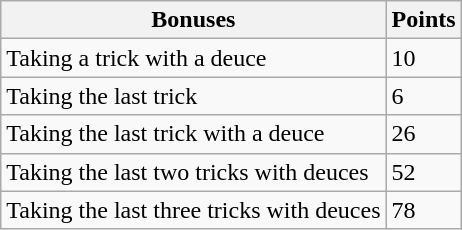<table class="wikitable floatright">
<tr>
<th><strong>Bonuses</strong></th>
<th>Points</th>
</tr>
<tr>
<td>Taking a trick with a deuce</td>
<td>10</td>
</tr>
<tr>
<td>Taking the last trick</td>
<td>6</td>
</tr>
<tr>
<td>Taking the last trick with a deuce</td>
<td>26</td>
</tr>
<tr>
<td>Taking the last two tricks with deuces</td>
<td>52</td>
</tr>
<tr>
<td>Taking the last three tricks with deuces</td>
<td>78</td>
</tr>
</table>
